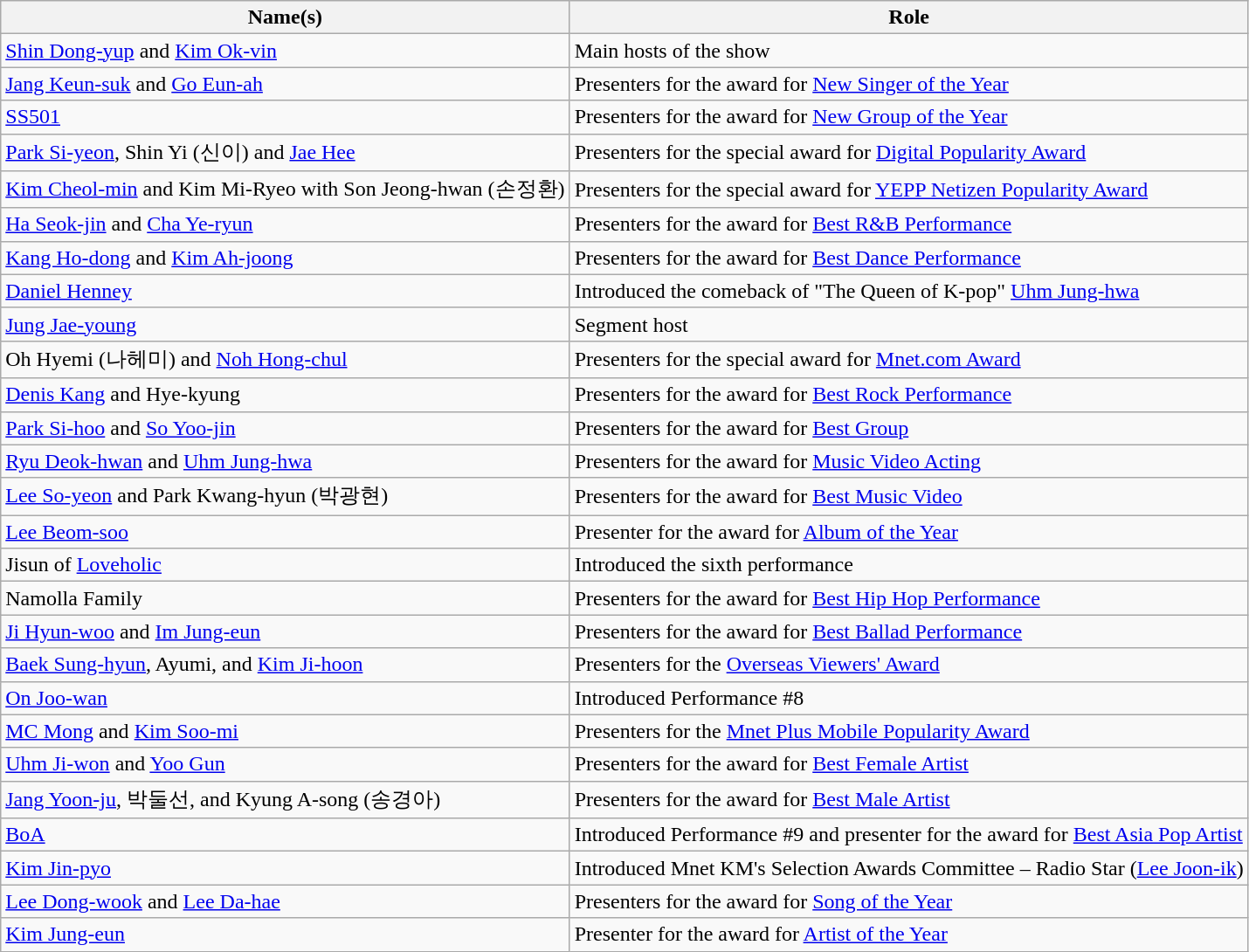<table class="wikitable sortable">
<tr>
<th>Name(s)</th>
<th>Role</th>
</tr>
<tr>
<td><a href='#'>Shin Dong-yup</a> and <a href='#'>Kim Ok-vin</a></td>
<td>Main hosts of the show</td>
</tr>
<tr>
<td><a href='#'>Jang Keun-suk</a> and <a href='#'>Go Eun-ah</a></td>
<td>Presenters for the award for <a href='#'>New Singer of the Year</a></td>
</tr>
<tr>
<td><a href='#'>SS501</a></td>
<td>Presenters for the award for <a href='#'>New Group of the Year</a></td>
</tr>
<tr>
<td><a href='#'>Park Si-yeon</a>, Shin Yi (신이) and <a href='#'>Jae Hee</a></td>
<td>Presenters for the special award for <a href='#'>Digital Popularity Award</a></td>
</tr>
<tr>
<td><a href='#'>Kim Cheol-min</a> and Kim Mi-Ryeo with Son Jeong-hwan (손정환)</td>
<td>Presenters for the special award for <a href='#'>YEPP Netizen Popularity Award</a></td>
</tr>
<tr>
<td><a href='#'>Ha Seok-jin</a> and <a href='#'>Cha Ye-ryun</a></td>
<td>Presenters for the award for <a href='#'>Best R&B Performance</a></td>
</tr>
<tr>
<td><a href='#'>Kang Ho-dong</a> and <a href='#'>Kim Ah-joong</a></td>
<td>Presenters for the award for <a href='#'>Best Dance Performance</a></td>
</tr>
<tr>
<td><a href='#'>Daniel Henney</a></td>
<td>Introduced the comeback of "The Queen of K-pop" <a href='#'>Uhm Jung-hwa</a></td>
</tr>
<tr>
<td><a href='#'>Jung Jae-young</a></td>
<td>Segment host</td>
</tr>
<tr>
<td>Oh Hyemi (나헤미) and <a href='#'>Noh Hong-chul</a></td>
<td>Presenters for the special award for <a href='#'>Mnet.com Award</a></td>
</tr>
<tr>
<td><a href='#'>Denis Kang</a> and Hye-kyung</td>
<td>Presenters for the award for <a href='#'>Best Rock Performance</a></td>
</tr>
<tr>
<td><a href='#'>Park Si-hoo</a> and <a href='#'>So Yoo-jin</a></td>
<td>Presenters for the award for <a href='#'>Best Group</a></td>
</tr>
<tr>
<td><a href='#'>Ryu Deok-hwan</a> and <a href='#'>Uhm Jung-hwa</a></td>
<td>Presenters for the award for <a href='#'>Music Video Acting</a></td>
</tr>
<tr>
<td><a href='#'>Lee So-yeon</a> and Park Kwang-hyun (박광현)</td>
<td>Presenters for the award for <a href='#'>Best Music Video</a></td>
</tr>
<tr>
<td><a href='#'>Lee Beom-soo</a></td>
<td>Presenter for the award for <a href='#'>Album of the Year</a></td>
</tr>
<tr>
<td>Jisun of <a href='#'>Loveholic</a></td>
<td>Introduced the sixth performance</td>
</tr>
<tr>
<td>Namolla Family</td>
<td>Presenters for the award for <a href='#'>Best Hip Hop Performance</a></td>
</tr>
<tr>
<td><a href='#'>Ji Hyun-woo</a> and <a href='#'>Im Jung-eun</a></td>
<td>Presenters for the award for <a href='#'>Best Ballad Performance</a></td>
</tr>
<tr>
<td><a href='#'>Baek Sung-hyun</a>, Ayumi, and <a href='#'>Kim Ji-hoon</a></td>
<td>Presenters for the <a href='#'>Overseas Viewers' Award</a></td>
</tr>
<tr>
<td><a href='#'>On Joo-wan</a></td>
<td>Introduced Performance #8</td>
</tr>
<tr>
<td><a href='#'>MC Mong</a> and <a href='#'>Kim Soo-mi</a></td>
<td>Presenters for the <a href='#'>Mnet Plus Mobile Popularity Award</a></td>
</tr>
<tr>
<td><a href='#'>Uhm Ji-won</a> and <a href='#'>Yoo Gun</a></td>
<td>Presenters for the award for <a href='#'>Best Female Artist</a></td>
</tr>
<tr>
<td><a href='#'>Jang Yoon-ju</a>, 박둘선, and Kyung A-song (송경아)</td>
<td>Presenters for the award for <a href='#'>Best Male Artist</a></td>
</tr>
<tr>
<td><a href='#'>BoA</a></td>
<td>Introduced Performance #9 and presenter for the award for <a href='#'>Best Asia Pop Artist</a></td>
</tr>
<tr>
<td><a href='#'>Kim Jin-pyo</a></td>
<td>Introduced Mnet KM's Selection Awards Committee – Radio Star (<a href='#'>Lee Joon-ik</a>)</td>
</tr>
<tr>
<td><a href='#'>Lee Dong-wook</a> and <a href='#'>Lee Da-hae</a></td>
<td>Presenters for the award for <a href='#'>Song of the Year</a></td>
</tr>
<tr>
<td><a href='#'>Kim Jung-eun</a></td>
<td>Presenter for the award for <a href='#'>Artist of the Year</a></td>
</tr>
</table>
